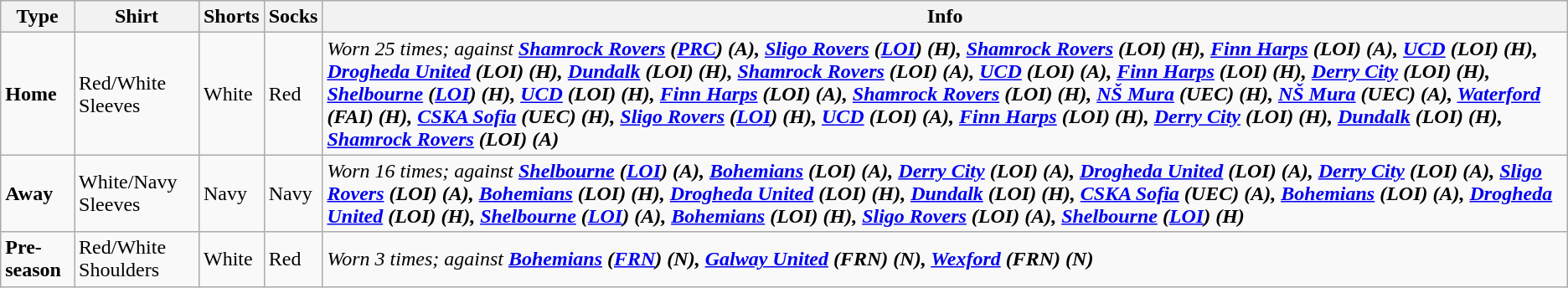<table class="wikitable">
<tr>
<th>Type</th>
<th>Shirt</th>
<th>Shorts</th>
<th>Socks</th>
<th>Info</th>
</tr>
<tr>
<td><span><strong>Home</strong></span></td>
<td>Red/White Sleeves</td>
<td>White</td>
<td>Red</td>
<td><em>Worn 25 times; against</em> <strong><em><a href='#'>Shamrock Rovers</a> (<a href='#'>PRC</a>) (A), <a href='#'>Sligo Rovers</a> (<a href='#'>LOI</a>) (H), <a href='#'>Shamrock Rovers</a> (LOI) (H), <a href='#'>Finn Harps</a> (LOI) (A), <a href='#'>UCD</a> (LOI) (H), <a href='#'>Drogheda United</a> (LOI) (H), <a href='#'>Dundalk</a> (LOI) (H), <a href='#'>Shamrock Rovers</a> (LOI) (A), <a href='#'>UCD</a> (LOI) (A), <a href='#'>Finn Harps</a> (LOI) (H), <a href='#'>Derry City</a> (LOI) (H), <a href='#'>Shelbourne</a> (<a href='#'>LOI</a>) (H), <a href='#'>UCD</a> (LOI) (H), <a href='#'>Finn Harps</a> (LOI) (A), <a href='#'>Shamrock Rovers</a> (LOI) (H), <a href='#'>NŠ Mura</a> (UEC) (H), <a href='#'>NŠ Mura</a> (UEC) (A), <a href='#'>Waterford</a> (FAI) (H), <a href='#'>CSKA Sofia</a> (UEC) (H), <a href='#'>Sligo Rovers</a> (<a href='#'>LOI</a>) (H), <a href='#'>UCD</a> (LOI) (A), <a href='#'>Finn Harps</a> (LOI) (H), <a href='#'>Derry City</a> (LOI) (H), <a href='#'>Dundalk</a> (LOI) (H), <a href='#'>Shamrock Rovers</a> (LOI) (A)</em></strong></td>
</tr>
<tr>
<td><span><strong>Away</strong></span></td>
<td>White/Navy Sleeves</td>
<td>Navy</td>
<td>Navy</td>
<td><em>Worn 16 times; against</em> <strong><em><a href='#'>Shelbourne</a> (<a href='#'>LOI</a>) (A), <a href='#'>Bohemians</a> (LOI) (A), <a href='#'>Derry City</a> (LOI) (A), <a href='#'>Drogheda United</a> (LOI) (A), <a href='#'>Derry City</a> (LOI) (A), <a href='#'>Sligo Rovers</a> (LOI) (A), <a href='#'>Bohemians</a> (LOI) (H), <a href='#'>Drogheda United</a> (LOI) (H), <a href='#'>Dundalk</a> (LOI) (H), <a href='#'>CSKA Sofia</a> (UEC) (A), <a href='#'>Bohemians</a> (LOI) (A), <a href='#'>Drogheda United</a> (LOI) (H), <a href='#'>Shelbourne</a> (<a href='#'>LOI</a>) (A), <a href='#'>Bohemians</a> (LOI) (H), <a href='#'>Sligo Rovers</a> (LOI) (A), <a href='#'>Shelbourne</a> (<a href='#'>LOI</a>) (H)</em></strong></td>
</tr>
<tr>
<td><span><strong>Pre-season</strong></span></td>
<td>Red/White Shoulders</td>
<td>White</td>
<td>Red</td>
<td><em>Worn 3 times; against</em> <strong><em><a href='#'>Bohemians</a> (<a href='#'>FRN</a>) (N), <a href='#'>Galway United</a> (FRN) (N), <a href='#'>Wexford</a> (FRN) (N)</em></strong></td>
</tr>
</table>
